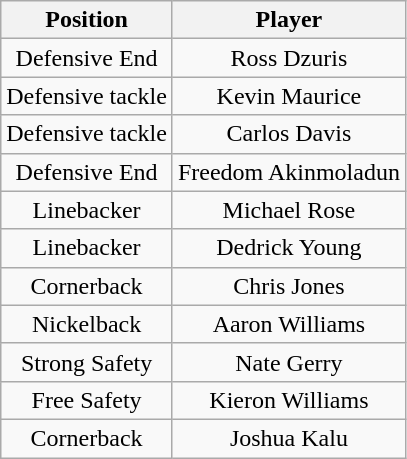<table class="wikitable" style="text-align: center;">
<tr>
<th>Position</th>
<th>Player</th>
</tr>
<tr>
<td>Defensive End</td>
<td>Ross Dzuris</td>
</tr>
<tr>
<td>Defensive tackle</td>
<td>Kevin Maurice</td>
</tr>
<tr>
<td>Defensive tackle</td>
<td>Carlos Davis</td>
</tr>
<tr>
<td>Defensive End</td>
<td>Freedom Akinmoladun</td>
</tr>
<tr>
<td>Linebacker</td>
<td>Michael Rose</td>
</tr>
<tr>
<td>Linebacker</td>
<td>Dedrick Young</td>
</tr>
<tr>
<td>Cornerback</td>
<td>Chris Jones</td>
</tr>
<tr>
<td>Nickelback</td>
<td>Aaron Williams</td>
</tr>
<tr>
<td>Strong Safety</td>
<td>Nate Gerry</td>
</tr>
<tr>
<td>Free Safety</td>
<td>Kieron Williams</td>
</tr>
<tr>
<td>Cornerback</td>
<td>Joshua Kalu</td>
</tr>
</table>
